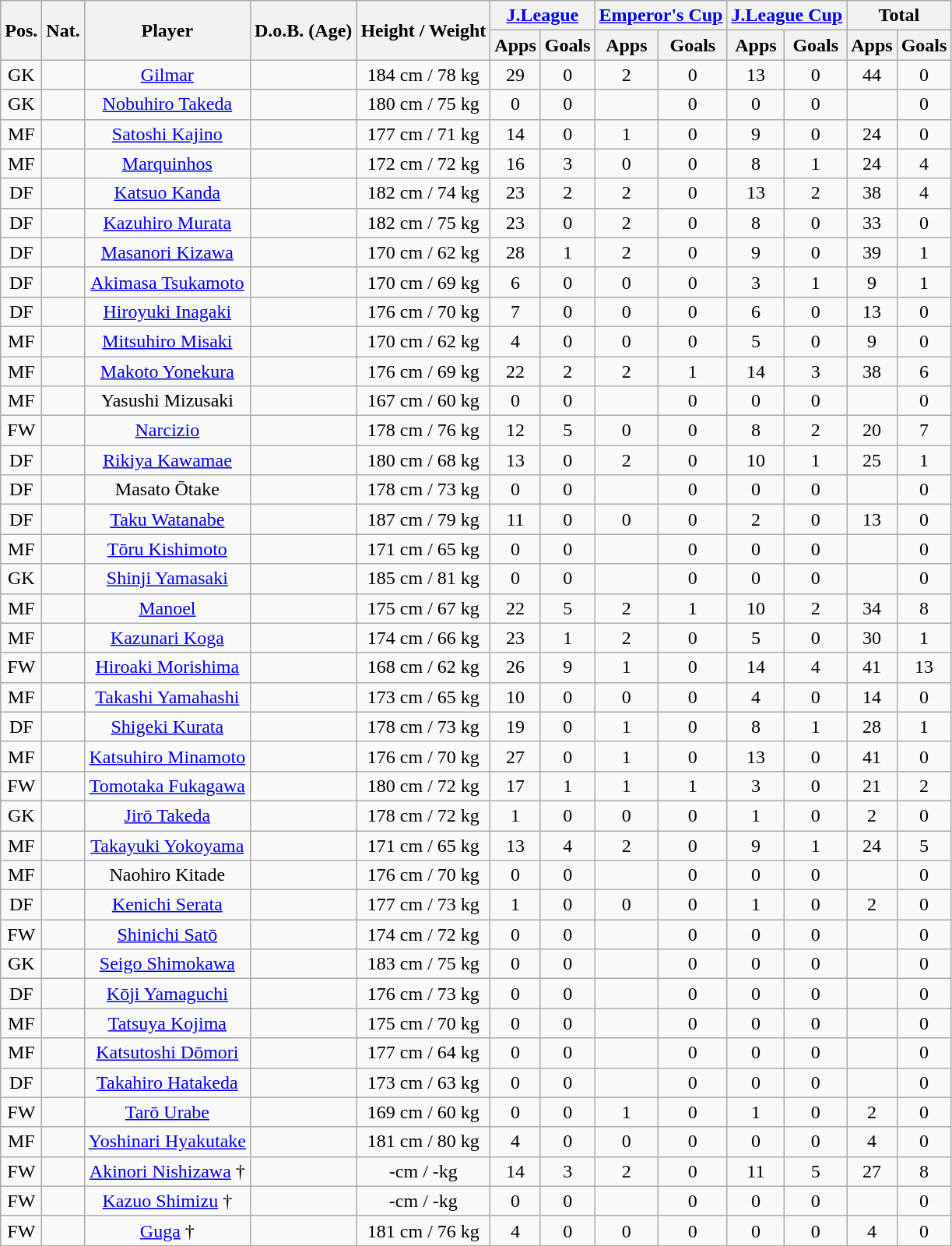<table class="wikitable" style="text-align:center;">
<tr>
<th rowspan="2">Pos.</th>
<th rowspan="2">Nat.</th>
<th rowspan="2">Player</th>
<th rowspan="2">D.o.B. (Age)</th>
<th rowspan="2">Height / Weight</th>
<th colspan="2"><a href='#'>J.League</a></th>
<th colspan="2"><a href='#'>Emperor's Cup</a></th>
<th colspan="2"><a href='#'>J.League Cup</a></th>
<th colspan="2">Total</th>
</tr>
<tr>
<th>Apps</th>
<th>Goals</th>
<th>Apps</th>
<th>Goals</th>
<th>Apps</th>
<th>Goals</th>
<th>Apps</th>
<th>Goals</th>
</tr>
<tr>
<td>GK</td>
<td></td>
<td><a href='#'>Gilmar</a></td>
<td></td>
<td>184 cm / 78 kg</td>
<td>29</td>
<td>0</td>
<td>2</td>
<td>0</td>
<td>13</td>
<td>0</td>
<td>44</td>
<td>0</td>
</tr>
<tr>
<td>GK</td>
<td></td>
<td><a href='#'>Nobuhiro Takeda</a></td>
<td></td>
<td>180 cm / 75 kg</td>
<td>0</td>
<td>0</td>
<td></td>
<td>0</td>
<td>0</td>
<td>0</td>
<td></td>
<td>0</td>
</tr>
<tr>
<td>MF</td>
<td></td>
<td><a href='#'>Satoshi Kajino</a></td>
<td></td>
<td>177 cm / 71 kg</td>
<td>14</td>
<td>0</td>
<td>1</td>
<td>0</td>
<td>9</td>
<td>0</td>
<td>24</td>
<td>0</td>
</tr>
<tr>
<td>MF</td>
<td></td>
<td><a href='#'>Marquinhos</a></td>
<td></td>
<td>172 cm / 72 kg</td>
<td>16</td>
<td>3</td>
<td>0</td>
<td>0</td>
<td>8</td>
<td>1</td>
<td>24</td>
<td>4</td>
</tr>
<tr>
<td>DF</td>
<td></td>
<td><a href='#'>Katsuo Kanda</a></td>
<td></td>
<td>182 cm / 74 kg</td>
<td>23</td>
<td>2</td>
<td>2</td>
<td>0</td>
<td>13</td>
<td>2</td>
<td>38</td>
<td>4</td>
</tr>
<tr>
<td>DF</td>
<td></td>
<td><a href='#'>Kazuhiro Murata</a></td>
<td></td>
<td>182 cm / 75 kg</td>
<td>23</td>
<td>0</td>
<td>2</td>
<td>0</td>
<td>8</td>
<td>0</td>
<td>33</td>
<td>0</td>
</tr>
<tr>
<td>DF</td>
<td></td>
<td><a href='#'>Masanori Kizawa</a></td>
<td></td>
<td>170 cm / 62 kg</td>
<td>28</td>
<td>1</td>
<td>2</td>
<td>0</td>
<td>9</td>
<td>0</td>
<td>39</td>
<td>1</td>
</tr>
<tr>
<td>DF</td>
<td></td>
<td><a href='#'>Akimasa Tsukamoto</a></td>
<td></td>
<td>170 cm / 69 kg</td>
<td>6</td>
<td>0</td>
<td>0</td>
<td>0</td>
<td>3</td>
<td>1</td>
<td>9</td>
<td>1</td>
</tr>
<tr>
<td>DF</td>
<td></td>
<td><a href='#'>Hiroyuki Inagaki</a></td>
<td></td>
<td>176 cm / 70 kg</td>
<td>7</td>
<td>0</td>
<td>0</td>
<td>0</td>
<td>6</td>
<td>0</td>
<td>13</td>
<td>0</td>
</tr>
<tr>
<td>MF</td>
<td></td>
<td><a href='#'>Mitsuhiro Misaki</a></td>
<td></td>
<td>170 cm / 62 kg</td>
<td>4</td>
<td>0</td>
<td>0</td>
<td>0</td>
<td>5</td>
<td>0</td>
<td>9</td>
<td>0</td>
</tr>
<tr>
<td>MF</td>
<td></td>
<td><a href='#'>Makoto Yonekura</a></td>
<td></td>
<td>176 cm / 69 kg</td>
<td>22</td>
<td>2</td>
<td>2</td>
<td>1</td>
<td>14</td>
<td>3</td>
<td>38</td>
<td>6</td>
</tr>
<tr>
<td>MF</td>
<td></td>
<td>Yasushi Mizusaki</td>
<td></td>
<td>167 cm / 60 kg</td>
<td>0</td>
<td>0</td>
<td></td>
<td>0</td>
<td>0</td>
<td>0</td>
<td></td>
<td>0</td>
</tr>
<tr>
<td>FW</td>
<td></td>
<td><a href='#'>Narcizio</a></td>
<td></td>
<td>178 cm / 76 kg</td>
<td>12</td>
<td>5</td>
<td>0</td>
<td>0</td>
<td>8</td>
<td>2</td>
<td>20</td>
<td>7</td>
</tr>
<tr>
<td>DF</td>
<td></td>
<td><a href='#'>Rikiya Kawamae</a></td>
<td></td>
<td>180 cm / 68 kg</td>
<td>13</td>
<td>0</td>
<td>2</td>
<td>0</td>
<td>10</td>
<td>1</td>
<td>25</td>
<td>1</td>
</tr>
<tr>
<td>DF</td>
<td></td>
<td>Masato Ōtake</td>
<td></td>
<td>178 cm / 73 kg</td>
<td>0</td>
<td>0</td>
<td></td>
<td>0</td>
<td>0</td>
<td>0</td>
<td></td>
<td>0</td>
</tr>
<tr>
<td>DF</td>
<td></td>
<td><a href='#'>Taku Watanabe</a></td>
<td></td>
<td>187 cm / 79 kg</td>
<td>11</td>
<td>0</td>
<td>0</td>
<td>0</td>
<td>2</td>
<td>0</td>
<td>13</td>
<td>0</td>
</tr>
<tr>
<td>MF</td>
<td></td>
<td><a href='#'>Tōru Kishimoto</a></td>
<td></td>
<td>171 cm / 65 kg</td>
<td>0</td>
<td>0</td>
<td></td>
<td>0</td>
<td>0</td>
<td>0</td>
<td></td>
<td>0</td>
</tr>
<tr>
<td>GK</td>
<td></td>
<td><a href='#'>Shinji Yamasaki</a></td>
<td></td>
<td>185 cm / 81 kg</td>
<td>0</td>
<td>0</td>
<td></td>
<td>0</td>
<td>0</td>
<td>0</td>
<td></td>
<td>0</td>
</tr>
<tr>
<td>MF</td>
<td></td>
<td><a href='#'>Manoel</a></td>
<td></td>
<td>175 cm / 67 kg</td>
<td>22</td>
<td>5</td>
<td>2</td>
<td>1</td>
<td>10</td>
<td>2</td>
<td>34</td>
<td>8</td>
</tr>
<tr>
<td>MF</td>
<td></td>
<td><a href='#'>Kazunari Koga</a></td>
<td></td>
<td>174 cm / 66 kg</td>
<td>23</td>
<td>1</td>
<td>2</td>
<td>0</td>
<td>5</td>
<td>0</td>
<td>30</td>
<td>1</td>
</tr>
<tr>
<td>FW</td>
<td></td>
<td><a href='#'>Hiroaki Morishima</a></td>
<td></td>
<td>168 cm / 62 kg</td>
<td>26</td>
<td>9</td>
<td>1</td>
<td>0</td>
<td>14</td>
<td>4</td>
<td>41</td>
<td>13</td>
</tr>
<tr>
<td>MF</td>
<td></td>
<td><a href='#'>Takashi Yamahashi</a></td>
<td></td>
<td>173 cm / 65 kg</td>
<td>10</td>
<td>0</td>
<td>0</td>
<td>0</td>
<td>4</td>
<td>0</td>
<td>14</td>
<td>0</td>
</tr>
<tr>
<td>DF</td>
<td></td>
<td><a href='#'>Shigeki Kurata</a></td>
<td></td>
<td>178 cm / 73 kg</td>
<td>19</td>
<td>0</td>
<td>1</td>
<td>0</td>
<td>8</td>
<td>1</td>
<td>28</td>
<td>1</td>
</tr>
<tr>
<td>MF</td>
<td></td>
<td><a href='#'>Katsuhiro Minamoto</a></td>
<td></td>
<td>176 cm / 70 kg</td>
<td>27</td>
<td>0</td>
<td>1</td>
<td>0</td>
<td>13</td>
<td>0</td>
<td>41</td>
<td>0</td>
</tr>
<tr>
<td>FW</td>
<td></td>
<td><a href='#'>Tomotaka Fukagawa</a></td>
<td></td>
<td>180 cm / 72 kg</td>
<td>17</td>
<td>1</td>
<td>1</td>
<td>1</td>
<td>3</td>
<td>0</td>
<td>21</td>
<td>2</td>
</tr>
<tr>
<td>GK</td>
<td></td>
<td><a href='#'>Jirō Takeda</a></td>
<td></td>
<td>178 cm / 72 kg</td>
<td>1</td>
<td>0</td>
<td>0</td>
<td>0</td>
<td>1</td>
<td>0</td>
<td>2</td>
<td>0</td>
</tr>
<tr>
<td>MF</td>
<td></td>
<td><a href='#'>Takayuki Yokoyama</a></td>
<td></td>
<td>171 cm / 65 kg</td>
<td>13</td>
<td>4</td>
<td>2</td>
<td>0</td>
<td>9</td>
<td>1</td>
<td>24</td>
<td>5</td>
</tr>
<tr>
<td>MF</td>
<td></td>
<td>Naohiro Kitade</td>
<td></td>
<td>176 cm / 70 kg</td>
<td>0</td>
<td>0</td>
<td></td>
<td>0</td>
<td>0</td>
<td>0</td>
<td></td>
<td>0</td>
</tr>
<tr>
<td>DF</td>
<td></td>
<td><a href='#'>Kenichi Serata</a></td>
<td></td>
<td>177 cm / 73 kg</td>
<td>1</td>
<td>0</td>
<td>0</td>
<td>0</td>
<td>1</td>
<td>0</td>
<td>2</td>
<td>0</td>
</tr>
<tr>
<td>FW</td>
<td></td>
<td><a href='#'>Shinichi Satō</a></td>
<td></td>
<td>174 cm / 72 kg</td>
<td>0</td>
<td>0</td>
<td></td>
<td>0</td>
<td>0</td>
<td>0</td>
<td></td>
<td>0</td>
</tr>
<tr>
<td>GK</td>
<td></td>
<td><a href='#'>Seigo Shimokawa</a></td>
<td></td>
<td>183 cm / 75 kg</td>
<td>0</td>
<td>0</td>
<td></td>
<td>0</td>
<td>0</td>
<td>0</td>
<td></td>
<td>0</td>
</tr>
<tr>
<td>DF</td>
<td></td>
<td><a href='#'>Kōji Yamaguchi</a></td>
<td></td>
<td>176 cm / 73 kg</td>
<td>0</td>
<td>0</td>
<td></td>
<td>0</td>
<td>0</td>
<td>0</td>
<td></td>
<td>0</td>
</tr>
<tr>
<td>MF</td>
<td></td>
<td><a href='#'>Tatsuya Kojima</a></td>
<td></td>
<td>175 cm / 70 kg</td>
<td>0</td>
<td>0</td>
<td></td>
<td>0</td>
<td>0</td>
<td>0</td>
<td></td>
<td>0</td>
</tr>
<tr>
<td>MF</td>
<td></td>
<td><a href='#'>Katsutoshi Dōmori</a></td>
<td></td>
<td>177 cm / 64 kg</td>
<td>0</td>
<td>0</td>
<td></td>
<td>0</td>
<td>0</td>
<td>0</td>
<td></td>
<td>0</td>
</tr>
<tr>
<td>DF</td>
<td></td>
<td><a href='#'>Takahiro Hatakeda</a></td>
<td></td>
<td>173 cm / 63 kg</td>
<td>0</td>
<td>0</td>
<td></td>
<td>0</td>
<td>0</td>
<td>0</td>
<td></td>
<td>0</td>
</tr>
<tr>
<td>FW</td>
<td></td>
<td><a href='#'>Tarō Urabe</a></td>
<td></td>
<td>169 cm / 60 kg</td>
<td>0</td>
<td>0</td>
<td>1</td>
<td>0</td>
<td>1</td>
<td>0</td>
<td>2</td>
<td>0</td>
</tr>
<tr>
<td>MF</td>
<td></td>
<td><a href='#'>Yoshinari Hyakutake</a></td>
<td></td>
<td>181 cm / 80 kg</td>
<td>4</td>
<td>0</td>
<td>0</td>
<td>0</td>
<td>0</td>
<td>0</td>
<td>4</td>
<td>0</td>
</tr>
<tr>
<td>FW</td>
<td></td>
<td><a href='#'>Akinori Nishizawa</a> †</td>
<td></td>
<td>-cm / -kg</td>
<td>14</td>
<td>3</td>
<td>2</td>
<td>0</td>
<td>11</td>
<td>5</td>
<td>27</td>
<td>8</td>
</tr>
<tr>
<td>FW</td>
<td></td>
<td><a href='#'>Kazuo Shimizu</a> †</td>
<td></td>
<td>-cm / -kg</td>
<td>0</td>
<td>0</td>
<td></td>
<td>0</td>
<td>0</td>
<td>0</td>
<td></td>
<td>0</td>
</tr>
<tr>
<td>FW</td>
<td></td>
<td><a href='#'>Guga</a> †</td>
<td></td>
<td>181 cm / 76 kg</td>
<td>4</td>
<td>0</td>
<td>0</td>
<td>0</td>
<td>0</td>
<td>0</td>
<td>4</td>
<td>0</td>
</tr>
</table>
